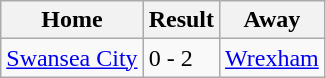<table class="wikitable">
<tr>
<th>Home</th>
<th>Result</th>
<th>Away</th>
</tr>
<tr>
<td><a href='#'>Swansea City</a></td>
<td>0 - 2</td>
<td><a href='#'>Wrexham</a></td>
</tr>
</table>
